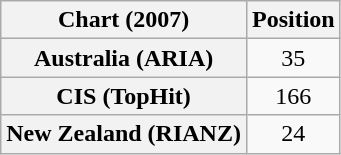<table class="wikitable sortable plainrowheaders" style="text-align:center">
<tr>
<th scope="col">Chart (2007)</th>
<th scope="col">Position</th>
</tr>
<tr>
<th scope="row">Australia (ARIA)</th>
<td>35</td>
</tr>
<tr>
<th scope="row">CIS (TopHit)</th>
<td>166</td>
</tr>
<tr>
<th scope="row">New Zealand (RIANZ)</th>
<td>24</td>
</tr>
</table>
